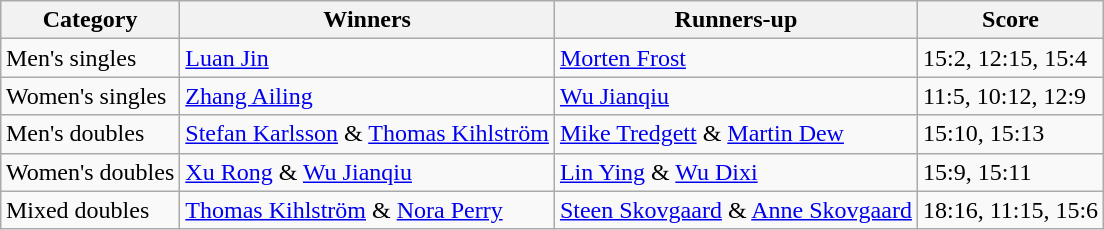<table class=wikitable style="margin:auto;">
<tr>
<th>Category</th>
<th>Winners</th>
<th>Runners-up</th>
<th>Score</th>
</tr>
<tr>
<td>Men's singles</td>
<td> <a href='#'>Luan Jin</a></td>
<td> <a href='#'>Morten Frost</a></td>
<td>15:2, 12:15, 15:4</td>
</tr>
<tr>
<td>Women's singles</td>
<td> <a href='#'>Zhang Ailing</a></td>
<td> <a href='#'>Wu Jianqiu</a></td>
<td>11:5, 10:12, 12:9</td>
</tr>
<tr>
<td>Men's doubles</td>
<td> <a href='#'>Stefan Karlsson</a> & <a href='#'>Thomas Kihlström</a></td>
<td> <a href='#'>Mike Tredgett</a> & <a href='#'>Martin Dew</a></td>
<td>15:10, 15:13</td>
</tr>
<tr>
<td>Women's doubles</td>
<td> <a href='#'>Xu Rong</a> & <a href='#'>Wu Jianqiu</a></td>
<td> <a href='#'>Lin Ying</a> & <a href='#'>Wu Dixi</a></td>
<td>15:9, 15:11</td>
</tr>
<tr>
<td>Mixed doubles</td>
<td> <a href='#'>Thomas Kihlström</a> &  <a href='#'>Nora Perry</a></td>
<td> <a href='#'>Steen Skovgaard</a> & <a href='#'>Anne Skovgaard</a></td>
<td>18:16, 11:15, 15:6</td>
</tr>
</table>
